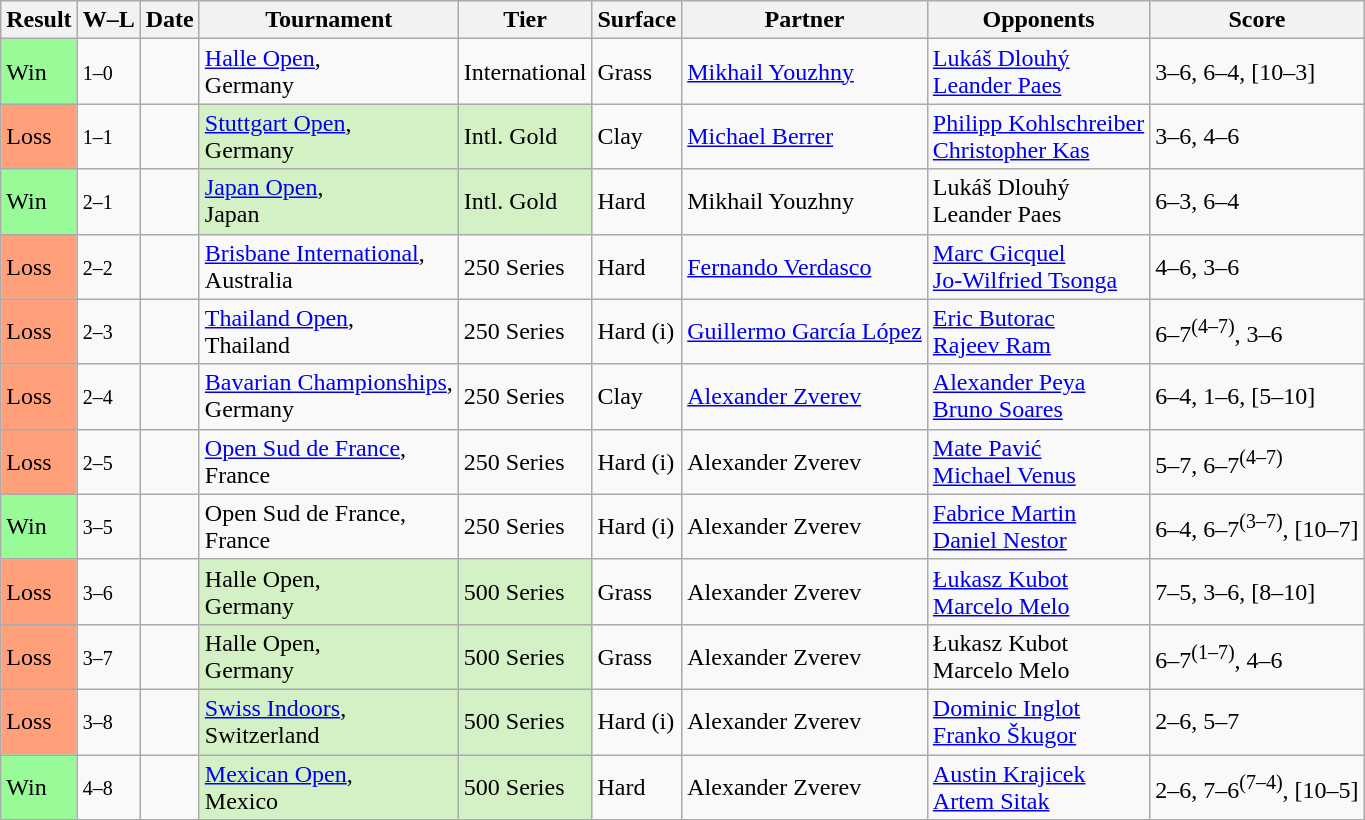<table class="sortable wikitable nowrap">
<tr>
<th>Result</th>
<th class="unsortable">W–L</th>
<th>Date</th>
<th>Tournament</th>
<th>Tier</th>
<th>Surface</th>
<th>Partner</th>
<th>Opponents</th>
<th class="unsortable">Score</th>
</tr>
<tr>
<td bgcolor=98FB98>Win</td>
<td><small>1–0</small></td>
<td><a href='#'></a></td>
<td><a href='#'>Halle Open</a>, <br> Germany</td>
<td>International</td>
<td>Grass</td>
<td> <a href='#'>Mikhail Youzhny</a></td>
<td> <a href='#'>Lukáš Dlouhý</a><br> <a href='#'>Leander Paes</a></td>
<td>3–6, 6–4, [10–3]</td>
</tr>
<tr>
<td bgcolor=FFA07A>Loss</td>
<td><small>1–1</small></td>
<td><a href='#'></a></td>
<td bgcolor=d4f1c5><a href='#'>Stuttgart Open</a>, <br> Germany</td>
<td bgcolor=d4f1c5>Intl. Gold</td>
<td>Clay</td>
<td> <a href='#'>Michael Berrer</a></td>
<td> <a href='#'>Philipp Kohlschreiber</a><br> <a href='#'>Christopher Kas</a></td>
<td>3–6, 4–6</td>
</tr>
<tr>
<td bgcolor=98FB98>Win</td>
<td><small>2–1</small></td>
<td><a href='#'></a></td>
<td bgcolor=d4f1c5><a href='#'>Japan Open</a>, <br> Japan</td>
<td bgcolor=d4f1c5>Intl. Gold</td>
<td>Hard</td>
<td> Mikhail Youzhny</td>
<td> Lukáš Dlouhý<br> Leander Paes</td>
<td>6–3, 6–4</td>
</tr>
<tr>
<td bgcolor=FFA07A>Loss</td>
<td><small>2–2</small></td>
<td><a href='#'></a></td>
<td><a href='#'>Brisbane International</a>, <br> Australia</td>
<td>250 Series</td>
<td>Hard</td>
<td> <a href='#'>Fernando Verdasco</a></td>
<td> <a href='#'>Marc Gicquel</a><br> <a href='#'>Jo-Wilfried Tsonga</a></td>
<td>4–6, 3–6</td>
</tr>
<tr>
<td bgcolor=FFA07A>Loss</td>
<td><small>2–3</small></td>
<td><a href='#'></a></td>
<td><a href='#'>Thailand Open</a>, <br> Thailand</td>
<td>250 Series</td>
<td>Hard (i)</td>
<td> <a href='#'>Guillermo García López</a></td>
<td> <a href='#'>Eric Butorac</a><br> <a href='#'>Rajeev Ram</a></td>
<td>6–7<sup>(4–7)</sup>, 3–6</td>
</tr>
<tr>
<td bgcolor=FFA07A>Loss</td>
<td><small>2–4</small></td>
<td><a href='#'></a></td>
<td><a href='#'>Bavarian Championships</a>, <br> Germany</td>
<td>250 Series</td>
<td>Clay</td>
<td> <a href='#'>Alexander Zverev</a></td>
<td> <a href='#'>Alexander Peya</a><br> <a href='#'>Bruno Soares</a></td>
<td>6–4, 1–6, [5–10]</td>
</tr>
<tr>
<td bgcolor=FFA07A>Loss</td>
<td><small>2–5</small></td>
<td><a href='#'></a></td>
<td><a href='#'>Open Sud de France</a>, <br> France</td>
<td>250 Series</td>
<td>Hard (i)</td>
<td> Alexander Zverev</td>
<td> <a href='#'>Mate Pavić</a><br> <a href='#'>Michael Venus</a></td>
<td>5–7, 6–7<sup>(4–7)</sup></td>
</tr>
<tr>
<td bgcolor=98FB98>Win</td>
<td><small>3–5</small></td>
<td><a href='#'></a></td>
<td>Open Sud de France, <br> France</td>
<td>250 Series</td>
<td>Hard (i)</td>
<td> Alexander Zverev</td>
<td> <a href='#'>Fabrice Martin</a><br> <a href='#'>Daniel Nestor</a></td>
<td>6–4, 6–7<sup>(3–7)</sup>, [10–7]</td>
</tr>
<tr>
<td bgcolor=FFA07A>Loss</td>
<td><small>3–6</small></td>
<td><a href='#'></a></td>
<td bgcolor=d4f1c5>Halle Open, <br> Germany</td>
<td bgcolor=d4f1c5>500 Series</td>
<td>Grass</td>
<td> Alexander Zverev</td>
<td> <a href='#'>Łukasz Kubot</a> <br>  <a href='#'>Marcelo Melo</a></td>
<td>7–5, 3–6, [8–10]</td>
</tr>
<tr>
<td bgcolor=FFA07A>Loss</td>
<td><small>3–7</small></td>
<td><a href='#'></a></td>
<td bgcolor=d4f1c5>Halle Open, <br> Germany</td>
<td bgcolor=d4f1c5>500 Series</td>
<td>Grass</td>
<td> Alexander Zverev</td>
<td> Łukasz Kubot<br>  Marcelo Melo</td>
<td>6–7<sup>(1–7)</sup>, 4–6</td>
</tr>
<tr>
<td bgcolor=FFA07A>Loss</td>
<td><small>3–8</small></td>
<td><a href='#'></a></td>
<td style="background:#d4f1c5;"><a href='#'>Swiss Indoors</a>, <br> Switzerland</td>
<td style="background:#d4f1c5;">500 Series</td>
<td>Hard (i)</td>
<td> Alexander Zverev</td>
<td> <a href='#'>Dominic Inglot</a><br>  <a href='#'>Franko Škugor</a></td>
<td>2–6, 5–7</td>
</tr>
<tr>
<td bgcolor=98FB98>Win</td>
<td><small>4–8</small></td>
<td><a href='#'></a></td>
<td style="background:#d4f1c5;"><a href='#'>Mexican Open</a>, <br> Mexico</td>
<td style="background:#d4f1c5;">500 Series</td>
<td>Hard</td>
<td> Alexander Zverev</td>
<td> <a href='#'>Austin Krajicek</a><br>  <a href='#'>Artem Sitak</a></td>
<td>2–6, 7–6<sup>(7–4)</sup>, [10–5]</td>
</tr>
</table>
